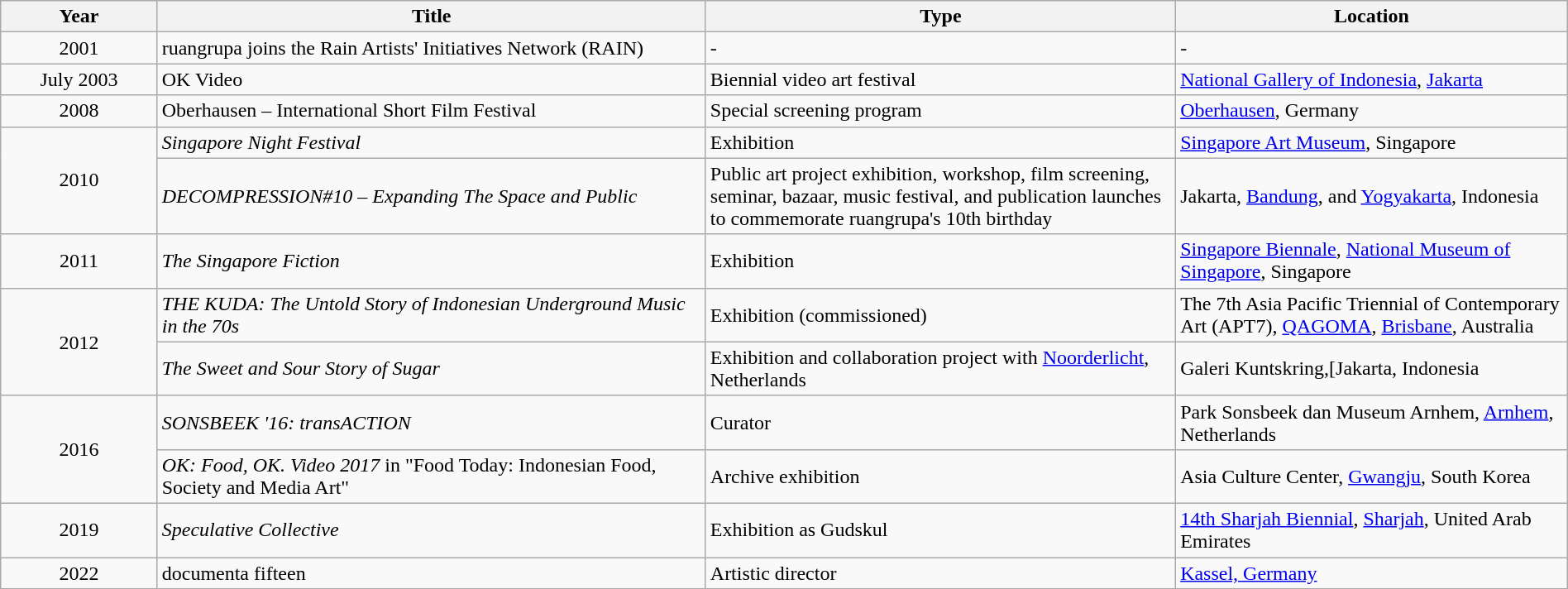<table class="wikitable" width="100%">
<tr>
<th width="10%">Year</th>
<th width="35%">Title</th>
<th width="30%">Type</th>
<th width="25%">Location</th>
</tr>
<tr valign="top">
<td align="center">2001</td>
<td>ruangrupa joins the Rain Artists' Initiatives Network (RAIN)</td>
<td>-</td>
<td>-</td>
</tr>
<tr>
<td align="center">July 2003</td>
<td>OK Video</td>
<td>Biennial video art festival</td>
<td><a href='#'>National Gallery of Indonesia</a>, <a href='#'>Jakarta</a></td>
</tr>
<tr valign="top">
<td align="center">2008</td>
<td>Oberhausen – International Short Film Festival</td>
<td>Special screening program</td>
<td><a href='#'>Oberhausen</a>, Germany</td>
</tr>
<tr>
<td rowspan="2" align=center>2010</td>
<td><em>Singapore Night Festival</em></td>
<td>Exhibition</td>
<td><a href='#'>Singapore Art Museum</a>, Singapore</td>
</tr>
<tr>
<td><em>DECOMPRESSION#10 – Expanding The Space and Public</em></td>
<td>Public art project exhibition, workshop, film screening, seminar, bazaar, music festival, and publication launches to commemorate ruangrupa's 10th birthday</td>
<td>Jakarta, <a href='#'>Bandung</a>, and <a href='#'>Yogyakarta</a>, Indonesia</td>
</tr>
<tr>
<td align="center">2011</td>
<td><em>The Singapore Fiction</em></td>
<td>Exhibition</td>
<td><a href='#'>Singapore Biennale</a>, <a href='#'>National Museum of Singapore</a>, Singapore</td>
</tr>
<tr>
<td rowspan="2" align=center>2012</td>
<td><em>THE KUDA: The Untold Story of Indonesian Underground Music in the 70s</em></td>
<td>Exhibition (commissioned)</td>
<td>The 7th Asia Pacific Triennial of Contemporary Art (APT7), <a href='#'>QAGOMA</a>, <a href='#'>Brisbane</a>, Australia</td>
</tr>
<tr>
<td><em>The Sweet and Sour Story of Sugar</em></td>
<td>Exhibition and collaboration project with <a href='#'>Noorderlicht</a>, Netherlands</td>
<td>Galeri Kuntskring,[Jakarta, Indonesia</td>
</tr>
<tr>
<td rowspan="2" align=center>2016</td>
<td><em>SONSBEEK '16: transACTION</em></td>
<td>Curator</td>
<td>Park Sonsbeek dan Museum Arnhem, <a href='#'>Arnhem</a>, Netherlands</td>
</tr>
<tr>
<td><em>OK: Food, OK. Video 2017</em> in "Food Today: Indonesian Food, Society and Media Art"</td>
<td>Archive exhibition</td>
<td>Asia Culture Center, <a href='#'>Gwangju</a>, South Korea</td>
</tr>
<tr>
<td align="center">2019</td>
<td><em>Speculative Collective</em></td>
<td>Exhibition as Gudskul</td>
<td><a href='#'>14th Sharjah Biennial</a>, <a href='#'>Sharjah</a>, United Arab Emirates</td>
</tr>
<tr>
<td align="center">2022</td>
<td>documenta fifteen</td>
<td>Artistic director</td>
<td><a href='#'>Kassel, Germany</a></td>
</tr>
</table>
